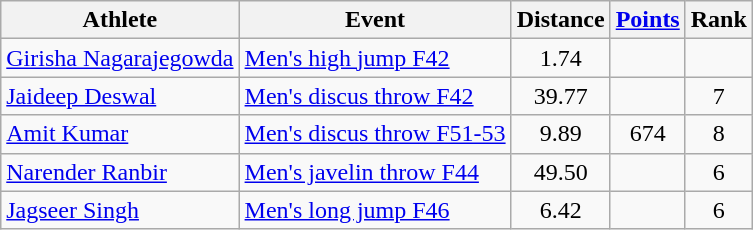<table class="wikitable">
<tr>
<th>Athlete</th>
<th>Event</th>
<th>Distance</th>
<th><a href='#'>Points</a></th>
<th>Rank</th>
</tr>
<tr align=center>
<td align=left><a href='#'>Girisha Nagarajegowda</a></td>
<td align=left><a href='#'>Men's high jump F42</a></td>
<td>1.74</td>
<td></td>
<td></td>
</tr>
<tr align=center>
<td align=left><a href='#'>Jaideep Deswal</a></td>
<td align=left><a href='#'>Men's discus throw F42</a></td>
<td>39.77</td>
<td></td>
<td>7</td>
</tr>
<tr align=center>
<td align=left><a href='#'>Amit Kumar</a></td>
<td align=left><a href='#'>Men's discus throw F51-53</a></td>
<td>9.89</td>
<td>674</td>
<td>8</td>
</tr>
<tr align=center>
<td align=left><a href='#'>Narender Ranbir</a></td>
<td align=left><a href='#'>Men's javelin throw F44</a></td>
<td>49.50</td>
<td></td>
<td>6</td>
</tr>
<tr align=center>
<td align=left><a href='#'>Jagseer Singh</a></td>
<td align=left><a href='#'>Men's long jump F46</a></td>
<td>6.42</td>
<td></td>
<td>6</td>
</tr>
</table>
